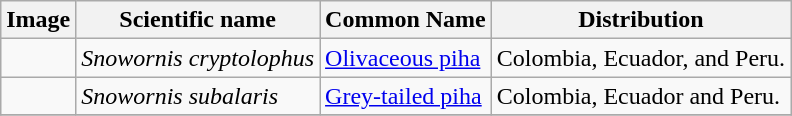<table class="wikitable">
<tr>
<th>Image</th>
<th>Scientific name</th>
<th>Common Name</th>
<th>Distribution</th>
</tr>
<tr>
<td></td>
<td><em>Snowornis cryptolophus</em></td>
<td><a href='#'>Olivaceous piha</a></td>
<td>Colombia, Ecuador, and Peru.</td>
</tr>
<tr>
<td></td>
<td><em>Snowornis subalaris</em></td>
<td><a href='#'>Grey-tailed piha</a></td>
<td>Colombia, Ecuador and Peru.</td>
</tr>
<tr>
</tr>
</table>
